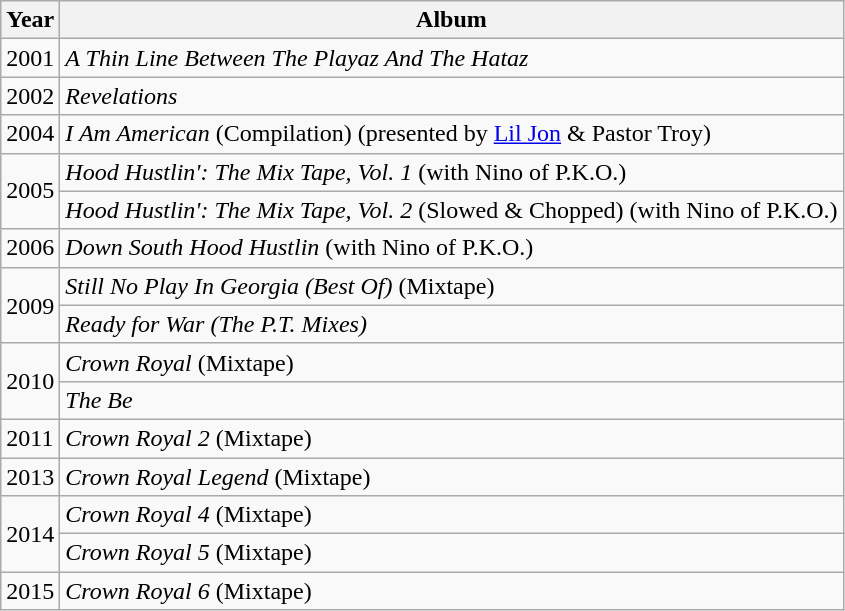<table class="wikitable">
<tr>
<th style="text-align:center;">Year</th>
<th style="text-align:center;">Album</th>
</tr>
<tr>
<td>2001</td>
<td><em>A Thin Line Between The Playaz And The Hataz</em></td>
</tr>
<tr>
<td>2002</td>
<td><em>Revelations</em></td>
</tr>
<tr>
<td>2004</td>
<td><em>I Am American</em> (Compilation) (presented by <a href='#'>Lil Jon</a> & Pastor Troy)</td>
</tr>
<tr>
<td rowspan="2">2005</td>
<td><em>Hood Hustlin': The Mix Tape, Vol. 1</em> (with Nino of P.K.O.)</td>
</tr>
<tr>
<td><em>Hood Hustlin': The Mix Tape, Vol. 2</em> (Slowed & Chopped) (with Nino of P.K.O.)</td>
</tr>
<tr>
<td>2006</td>
<td><em>Down South Hood Hustlin</em> (with Nino of P.K.O.)</td>
</tr>
<tr>
<td rowspan="2">2009</td>
<td><em>Still No Play In Georgia (Best Of)</em> (Mixtape)</td>
</tr>
<tr>
<td><em>Ready for War (The P.T. Mixes)</em></td>
</tr>
<tr>
<td rowspan="2">2010</td>
<td><em>Crown Royal</em> (Mixtape)</td>
</tr>
<tr>
<td><em>The Be</em></td>
</tr>
<tr>
<td rowspan="1">2011</td>
<td><em>Crown Royal 2</em> (Mixtape)</td>
</tr>
<tr>
<td rowspan="1">2013</td>
<td><em> Crown Royal Legend</em> (Mixtape)</td>
</tr>
<tr>
<td rowspan="2">2014</td>
<td><em> Crown Royal 4</em> (Mixtape)</td>
</tr>
<tr>
<td><em> Crown Royal 5</em> (Mixtape)</td>
</tr>
<tr>
<td rowspan="1">2015</td>
<td><em> Crown Royal 6</em> (Mixtape)</td>
</tr>
</table>
